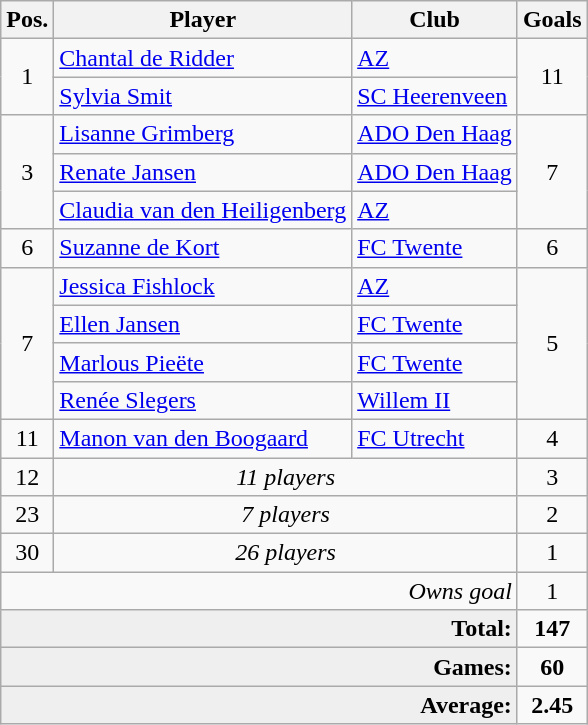<table class="wikitable">
<tr>
<th>Pos.</th>
<th>Player</th>
<th>Club</th>
<th>Goals</th>
</tr>
<tr>
<td rowspan=2 align="center">1</td>
<td> <a href='#'>Chantal de Ridder</a></td>
<td><a href='#'>AZ</a></td>
<td rowspan=2 align="center">11</td>
</tr>
<tr>
<td> <a href='#'>Sylvia Smit</a></td>
<td><a href='#'>SC Heerenveen</a></td>
</tr>
<tr>
<td rowspan=3 align="center">3</td>
<td> <a href='#'>Lisanne Grimberg</a></td>
<td><a href='#'>ADO Den Haag</a></td>
<td rowspan=3 align="center">7</td>
</tr>
<tr>
<td> <a href='#'>Renate Jansen</a></td>
<td><a href='#'>ADO Den Haag</a></td>
</tr>
<tr>
<td> <a href='#'>Claudia van den Heiligenberg</a></td>
<td><a href='#'>AZ</a></td>
</tr>
<tr>
<td rowspan=1 align="center">6</td>
<td> <a href='#'>Suzanne de Kort</a></td>
<td><a href='#'>FC Twente</a></td>
<td rowspan=1 align="center">6</td>
</tr>
<tr>
<td rowspan=4 align="center">7</td>
<td> <a href='#'>Jessica Fishlock</a></td>
<td><a href='#'>AZ</a></td>
<td rowspan=4 align="center">5</td>
</tr>
<tr>
<td> <a href='#'>Ellen Jansen</a></td>
<td><a href='#'>FC Twente</a></td>
</tr>
<tr>
<td> <a href='#'>Marlous Pieëte</a></td>
<td><a href='#'>FC Twente</a></td>
</tr>
<tr>
<td> <a href='#'>Renée Slegers</a></td>
<td><a href='#'>Willem II</a></td>
</tr>
<tr>
<td rowspan=1 align="center">11</td>
<td> <a href='#'>Manon van den Boogaard</a></td>
<td><a href='#'>FC Utrecht</a></td>
<td rowspan=1 align="center">4</td>
</tr>
<tr>
<td rowspan=1 align="center">12</td>
<td colspan=2 align="center"><em>11 players</em></td>
<td rowspan=1 align="center">3</td>
</tr>
<tr>
<td rowspan=1 align="center">23</td>
<td colspan=2 align="center"><em>7 players</em></td>
<td rowspan=1 align="center">2</td>
</tr>
<tr>
<td rowspan=1 align="center">30</td>
<td colspan=2 align="center"><em>26 players</em></td>
<td rowspan=1 align="center">1</td>
</tr>
<tr>
<td colspan=3 align="right"><em>Owns goal</em></td>
<td rowspan=1 align="center">1</td>
</tr>
<tr>
<td bgcolor="#EFEFEF" colspan=3 align="right"><strong>Total:</strong></td>
<td align="center"><strong>147</strong></td>
</tr>
<tr>
<td bgcolor="#EFEFEF" colspan=3 align="right"><strong>Games:</strong></td>
<td align="center"><strong>60</strong></td>
</tr>
<tr>
<td bgcolor="#EFEFEF" colspan=3 align="right"><strong>Average:</strong></td>
<td align="center"><strong>2.45</strong></td>
</tr>
</table>
